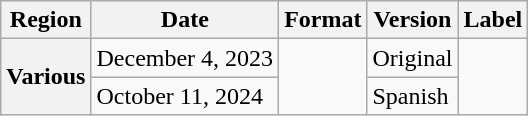<table class="wikitable plainrowheaders">
<tr>
<th scope="col">Region</th>
<th scope="col">Date</th>
<th scope="col">Format</th>
<th scope="col">Version</th>
<th scope="col">Label</th>
</tr>
<tr>
<th scope="row" rowspan="2">Various</th>
<td>December 4, 2023</td>
<td rowspan="2"></td>
<td>Original</td>
<td rowspan="2"></td>
</tr>
<tr>
<td>October 11, 2024</td>
<td>Spanish</td>
</tr>
</table>
